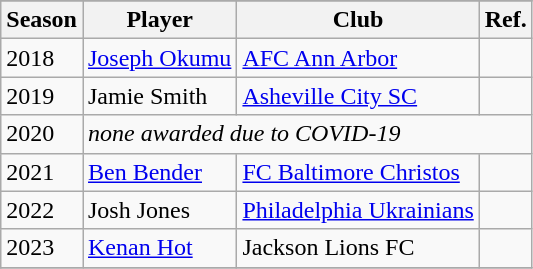<table class='wikitable'>
<tr>
</tr>
<tr>
<th>Season</th>
<th>Player</th>
<th>Club</th>
<th>Ref.</th>
</tr>
<tr>
<td>2018</td>
<td> <a href='#'>Joseph Okumu</a></td>
<td><a href='#'>AFC Ann Arbor</a></td>
<td></td>
</tr>
<tr>
<td>2019</td>
<td>Jamie Smith</td>
<td><a href='#'>Asheville City SC</a></td>
<td></td>
</tr>
<tr>
<td>2020</td>
<td colspan=3><em>none awarded due to COVID-19</em></td>
</tr>
<tr>
<td>2021</td>
<td><a href='#'>Ben Bender</a></td>
<td><a href='#'>FC Baltimore Christos</a></td>
<td></td>
</tr>
<tr>
<td>2022</td>
<td>Josh Jones</td>
<td><a href='#'>Philadelphia Ukrainians</a></td>
<td></td>
</tr>
<tr>
<td>2023</td>
<td><a href='#'>Kenan Hot</a></td>
<td>Jackson Lions FC</td>
<td></td>
</tr>
<tr>
</tr>
</table>
